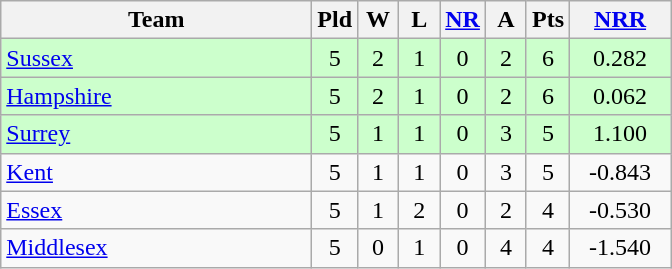<table class="wikitable" style="text-align: center;">
<tr>
<th width=200>Team</th>
<th width=20>Pld</th>
<th width=20>W</th>
<th width=20>L</th>
<th width=20><a href='#'>NR</a></th>
<th width=20>A</th>
<th width=20>Pts</th>
<th width=60><a href='#'>NRR</a></th>
</tr>
<tr bgcolor="#ccffcc">
<td align=left><a href='#'>Sussex</a></td>
<td>5</td>
<td>2</td>
<td>1</td>
<td>0</td>
<td>2</td>
<td>6</td>
<td>0.282</td>
</tr>
<tr bgcolor="#ccffcc">
<td align=left><a href='#'>Hampshire</a></td>
<td>5</td>
<td>2</td>
<td>1</td>
<td>0</td>
<td>2</td>
<td>6</td>
<td>0.062</td>
</tr>
<tr bgcolor="#ccffcc">
<td align=left><a href='#'>Surrey</a></td>
<td>5</td>
<td>1</td>
<td>1</td>
<td>0</td>
<td>3</td>
<td>5</td>
<td>1.100</td>
</tr>
<tr>
<td align=left><a href='#'>Kent</a></td>
<td>5</td>
<td>1</td>
<td>1</td>
<td>0</td>
<td>3</td>
<td>5</td>
<td>-0.843</td>
</tr>
<tr>
<td align=left><a href='#'>Essex</a></td>
<td>5</td>
<td>1</td>
<td>2</td>
<td>0</td>
<td>2</td>
<td>4</td>
<td>-0.530</td>
</tr>
<tr>
<td align=left><a href='#'>Middlesex</a></td>
<td>5</td>
<td>0</td>
<td>1</td>
<td>0</td>
<td>4</td>
<td>4</td>
<td>-1.540</td>
</tr>
</table>
